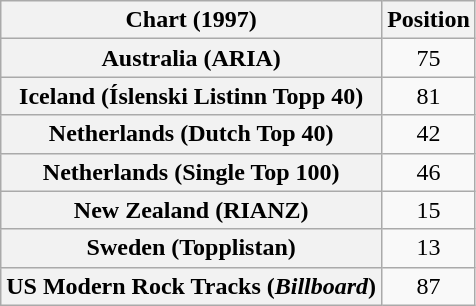<table class="wikitable sortable plainrowheaders" style="text-align:center">
<tr>
<th>Chart (1997)</th>
<th>Position</th>
</tr>
<tr>
<th scope="row">Australia (ARIA)</th>
<td>75</td>
</tr>
<tr>
<th scope="row">Iceland (Íslenski Listinn Topp 40)</th>
<td>81</td>
</tr>
<tr>
<th scope="row">Netherlands (Dutch Top 40)</th>
<td>42</td>
</tr>
<tr>
<th scope="row">Netherlands (Single Top 100)</th>
<td>46</td>
</tr>
<tr>
<th scope="row">New Zealand (RIANZ)</th>
<td>15</td>
</tr>
<tr>
<th scope="row">Sweden (Topplistan)</th>
<td>13</td>
</tr>
<tr>
<th scope="row">US Modern Rock Tracks (<em>Billboard</em>)</th>
<td>87</td>
</tr>
</table>
